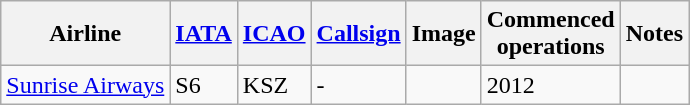<table class="wikitable sortable">
<tr valign="middle">
<th>Airline</th>
<th><a href='#'>IATA</a></th>
<th><a href='#'>ICAO</a></th>
<th><a href='#'>Callsign</a></th>
<th>Image</th>
<th>Commenced<br>operations</th>
<th>Notes</th>
</tr>
<tr>
<td><a href='#'>Sunrise Airways</a></td>
<td>S6</td>
<td>KSZ</td>
<td>-</td>
<td></td>
<td>2012</td>
<td></td>
</tr>
</table>
